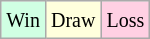<table class="wikitable">
<tr>
<td style="background-color: #d0ffe3;"><small>Win</small></td>
<td style="background-color: #ffffdd;"><small>Draw</small></td>
<td style="background-color: #ffd0e3;"><small>Loss</small></td>
</tr>
</table>
